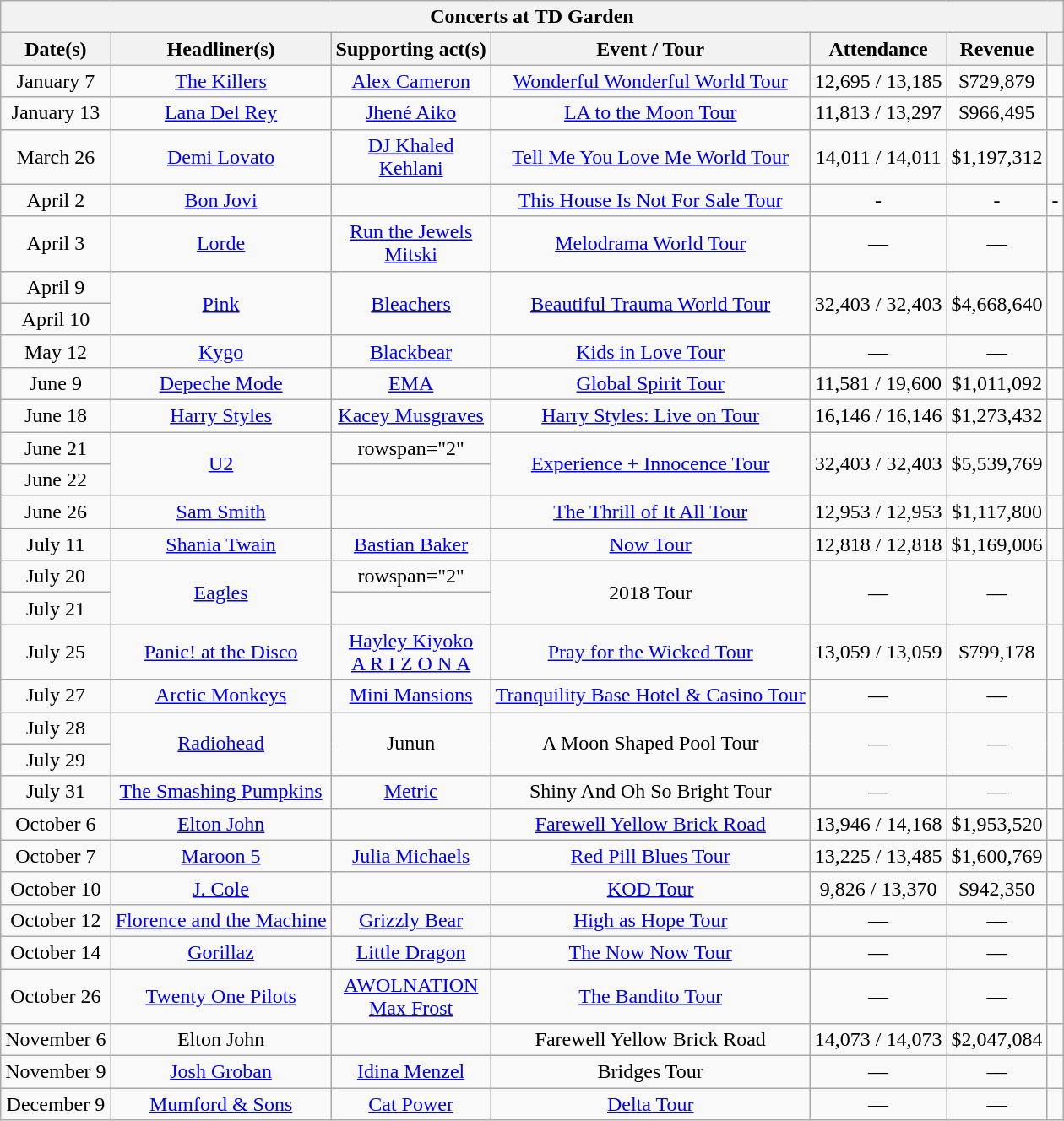<table class="wikitable mw-collapsible mw-collapsed" style="text-align:center;">
<tr>
<th colspan="7">Concerts at TD Garden</th>
</tr>
<tr>
<th>Date(s)</th>
<th>Headliner(s)</th>
<th>Supporting act(s)</th>
<th>Event / Tour</th>
<th>Attendance</th>
<th>Revenue</th>
<th></th>
</tr>
<tr>
<td>January 7</td>
<td><a href='#'>The Killers</a></td>
<td><a href='#'>Alex Cameron</a></td>
<td><a href='#'>Wonderful Wonderful World Tour</a></td>
<td>12,695 / 13,185</td>
<td>$729,879</td>
<td></td>
</tr>
<tr>
<td>January 13</td>
<td><a href='#'>Lana Del Rey</a></td>
<td><a href='#'>Jhené Aiko</a></td>
<td><a href='#'>LA to the Moon Tour</a></td>
<td>11,813 / 13,297</td>
<td>$966,495</td>
<td></td>
</tr>
<tr>
<td>March 26</td>
<td><a href='#'>Demi Lovato</a></td>
<td><a href='#'>DJ Khaled</a><br><a href='#'>Kehlani</a></td>
<td><a href='#'>Tell Me You Love Me World Tour</a></td>
<td>14,011 / 14,011</td>
<td>$1,197,312</td>
<td></td>
</tr>
<tr>
<td>April 2</td>
<td><a href='#'>Bon Jovi</a></td>
<td></td>
<td><a href='#'>This House Is Not For Sale Tour</a></td>
<td>-</td>
<td>-</td>
<td>-</td>
</tr>
<tr>
<td>April 3</td>
<td><a href='#'>Lorde</a></td>
<td><a href='#'>Run the Jewels</a><br><a href='#'>Mitski</a></td>
<td><a href='#'>Melodrama World Tour</a></td>
<td>—</td>
<td>—</td>
<td></td>
</tr>
<tr>
<td>April 9</td>
<td rowspan="2"><a href='#'>Pink</a></td>
<td rowspan="2"><a href='#'>Bleachers</a></td>
<td rowspan="2"><a href='#'>Beautiful Trauma World Tour</a></td>
<td rowspan="2">32,403 / 32,403</td>
<td rowspan="2">$4,668,640</td>
<td rowspan="2"></td>
</tr>
<tr>
<td>April 10</td>
</tr>
<tr>
<td>May 12</td>
<td><a href='#'>Kygo</a></td>
<td><a href='#'>Blackbear</a></td>
<td><a href='#'>Kids in Love Tour</a></td>
<td>—</td>
<td>—</td>
<td></td>
</tr>
<tr>
<td>June 9</td>
<td><a href='#'>Depeche Mode</a></td>
<td><a href='#'>EMA</a></td>
<td><a href='#'>Global Spirit Tour</a></td>
<td>11,581 / 19,600</td>
<td>$1,011,092</td>
<td></td>
</tr>
<tr>
<td>June 18</td>
<td><a href='#'>Harry Styles</a></td>
<td><a href='#'>Kacey Musgraves</a></td>
<td><a href='#'>Harry Styles: Live on Tour</a></td>
<td>16,146 / 16,146</td>
<td>$1,273,432</td>
<td></td>
</tr>
<tr>
<td>June 21</td>
<td rowspan="2"><a href='#'>U2</a></td>
<td>rowspan="2" </td>
<td rowspan="2"><a href='#'>Experience + Innocence Tour</a></td>
<td rowspan="2">32,403 / 32,403</td>
<td rowspan="2">$5,539,769</td>
<td rowspan="2"></td>
</tr>
<tr>
<td>June 22</td>
</tr>
<tr>
<td>June 26</td>
<td><a href='#'>Sam Smith</a></td>
<td></td>
<td><a href='#'>The Thrill of It All Tour</a></td>
<td>12,953 / 12,953</td>
<td>$1,117,800</td>
<td></td>
</tr>
<tr>
<td>July 11</td>
<td><a href='#'>Shania Twain</a></td>
<td><a href='#'>Bastian Baker</a></td>
<td><a href='#'>Now Tour</a></td>
<td>12,818 / 12,818</td>
<td>$1,169,006</td>
<td></td>
</tr>
<tr>
<td>July 20</td>
<td rowspan="2"><a href='#'>Eagles</a></td>
<td>rowspan="2" </td>
<td rowspan="2">2018 Tour</td>
<td rowspan="2">—</td>
<td rowspan="2">—</td>
<td rowspan="2"></td>
</tr>
<tr>
<td>July 21</td>
</tr>
<tr>
<td>July 25</td>
<td><a href='#'>Panic! at the Disco</a></td>
<td><a href='#'>Hayley Kiyoko</a> <br> <a href='#'>A R I Z O N A</a></td>
<td><a href='#'>Pray for the Wicked Tour</a></td>
<td>13,059 / 13,059</td>
<td>$799,178</td>
<td></td>
</tr>
<tr>
<td>July 27</td>
<td><a href='#'>Arctic Monkeys</a></td>
<td><a href='#'>Mini Mansions</a></td>
<td><a href='#'>Tranquility Base Hotel & Casino Tour</a></td>
<td>—</td>
<td>—</td>
<td></td>
</tr>
<tr>
<td>July 28</td>
<td rowspan="2"><a href='#'>Radiohead</a></td>
<td rowspan="2">Junun</td>
<td rowspan="2">A Moon Shaped Pool Tour</td>
<td rowspan="2">—</td>
<td rowspan="2">—</td>
<td rowspan="2"></td>
</tr>
<tr>
<td>July 29</td>
</tr>
<tr>
<td>July 31</td>
<td><a href='#'>The Smashing Pumpkins</a></td>
<td><a href='#'>Metric</a></td>
<td>Shiny And Oh So Bright Tour</td>
<td>—</td>
<td>—</td>
<td></td>
</tr>
<tr>
<td>October 6</td>
<td><a href='#'>Elton John</a></td>
<td></td>
<td><a href='#'>Farewell Yellow Brick Road</a></td>
<td>13,946 / 14,168</td>
<td>$1,953,520</td>
<td></td>
</tr>
<tr>
<td>October 7</td>
<td><a href='#'>Maroon 5</a></td>
<td><a href='#'>Julia Michaels</a></td>
<td><a href='#'>Red Pill Blues Tour</a></td>
<td>13,225 / 13,485</td>
<td>$1,600,769</td>
<td></td>
</tr>
<tr>
<td>October 10</td>
<td><a href='#'>J. Cole</a></td>
<td></td>
<td><a href='#'>KOD Tour</a></td>
<td>9,826 / 13,370</td>
<td>$942,350</td>
<td></td>
</tr>
<tr>
<td>October 12</td>
<td><a href='#'>Florence and the Machine</a></td>
<td><a href='#'>Grizzly Bear</a></td>
<td><a href='#'>High as Hope Tour</a></td>
<td>—</td>
<td>—</td>
<td></td>
</tr>
<tr>
<td>October 14</td>
<td><a href='#'>Gorillaz</a></td>
<td><a href='#'>Little Dragon</a></td>
<td><a href='#'>The Now Now Tour</a></td>
<td>—</td>
<td>—</td>
<td></td>
</tr>
<tr>
<td>October 26</td>
<td><a href='#'>Twenty One Pilots</a></td>
<td><a href='#'>AWOLNATION</a> <br> <a href='#'>Max Frost</a></td>
<td><a href='#'>The Bandito Tour</a></td>
<td>—</td>
<td>—</td>
<td></td>
</tr>
<tr>
<td>November 6</td>
<td>Elton John</td>
<td></td>
<td>Farewell Yellow Brick Road</td>
<td>14,073 / 14,073</td>
<td>$2,047,084</td>
<td></td>
</tr>
<tr>
<td>November 9</td>
<td><a href='#'>Josh Groban</a></td>
<td><a href='#'>Idina Menzel</a></td>
<td>Bridges Tour</td>
<td>—</td>
<td>—</td>
<td></td>
</tr>
<tr>
<td>December 9</td>
<td><a href='#'>Mumford & Sons</a></td>
<td><a href='#'>Cat Power</a></td>
<td><a href='#'>Delta Tour</a></td>
<td>—</td>
<td>—</td>
<td></td>
</tr>
</table>
